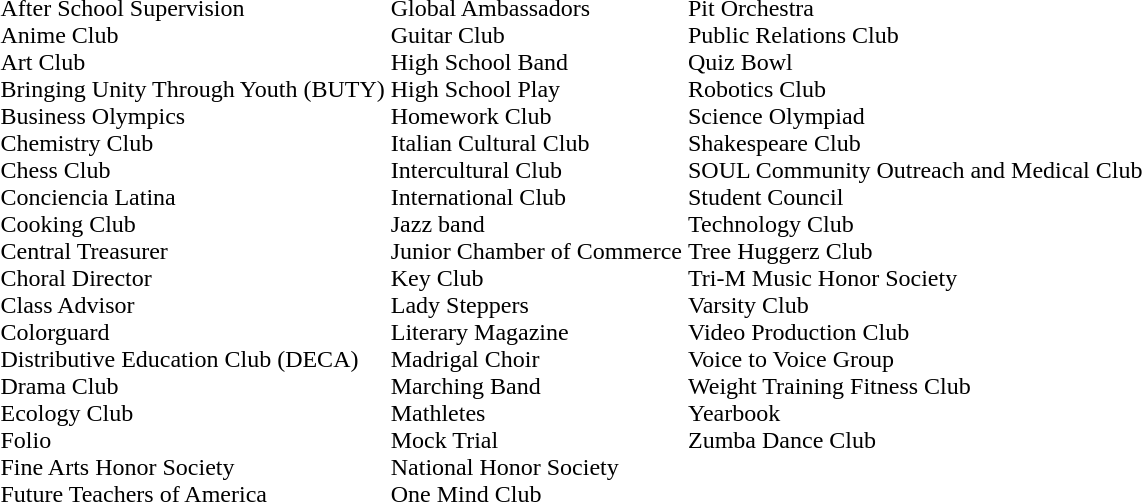<table>
<tr>
<td valign="top"><br>After School Supervision <br>
Anime Club <br>
Art Club <br>
Bringing Unity Through Youth (BUTY) <br>
Business Olympics <br>
Chemistry Club <br>
Chess Club <br>
Conciencia Latina <br>
Cooking Club <br>
Central Treasurer <br>
Choral Director <br>
Class Advisor <br>
Colorguard <br>
Distributive Education Club (DECA) <br>
Drama Club <br>
Ecology Club <br> 
Folio <br>
Fine Arts Honor Society <br>
Future Teachers of America</td>
<td valign="top"><br>Global Ambassadors <br>
Guitar Club <br>
High School Band <br>
High School Play <br>
Homework Club <br>
Italian Cultural Club <br>
Intercultural Club <br>
International Club <br>
Jazz band <br>
Junior Chamber of Commerce <br>
Key Club <br>
Lady Steppers <br>
Literary Magazine <br>
Madrigal Choir <br>
Marching Band <br>
Mathletes <br>
Mock Trial <br>
National Honor Society <br>
One Mind Club</td>
<td valign="top"><br>Pit Orchestra <br>
Public Relations Club <br>
Quiz Bowl <br>
Robotics Club <br>
Science Olympiad <br>
Shakespeare Club <br>
SOUL Community Outreach and Medical Club <br>
Student Council <br>
Technology Club <br>
Tree Huggerz Club <br>
Tri-M Music Honor Society <br>
Varsity Club <br>
Video Production Club <br>
Voice to Voice Group <br>
Weight Training Fitness Club <br>
Yearbook <br>
Zumba Dance Club</td>
</tr>
</table>
